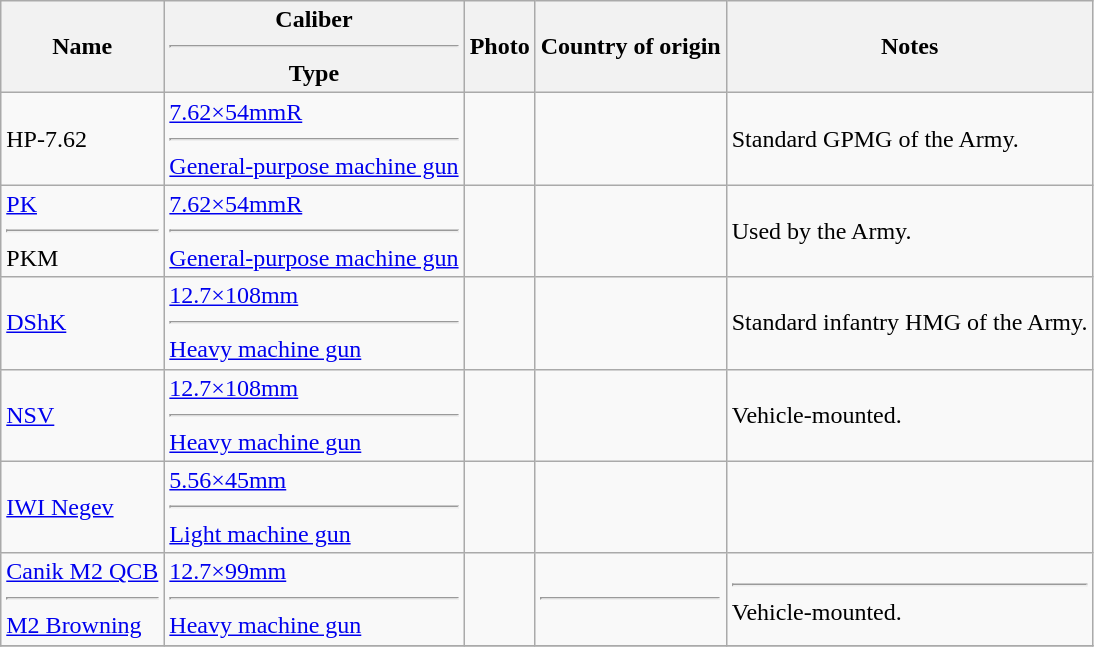<table class="wikitable">
<tr>
<th style="text-align:center;">Name</th>
<th style="text-align:center;">Caliber<hr>Type</th>
<th style="text-align:center;">Photo</th>
<th style="text-align:center;">Country of origin</th>
<th style="text-align:center;">Notes</th>
</tr>
<tr>
<td>HP-7.62</td>
<td><a href='#'>7.62×54mmR</a><hr><a href='#'>General-purpose machine gun</a></td>
<td></td>
<td></td>
<td>Standard GPMG of the Army.</td>
</tr>
<tr>
<td><a href='#'>PK</a><hr>PKM</td>
<td><a href='#'>7.62×54mmR</a><hr><a href='#'>General-purpose machine gun</a></td>
<td></td>
<td><br></td>
<td>Used by the Army.</td>
</tr>
<tr>
<td><a href='#'>DShK</a></td>
<td><a href='#'>12.7×108mm</a><hr><a href='#'>Heavy machine gun</a></td>
<td></td>
<td></td>
<td>Standard infantry HMG of the Army.</td>
</tr>
<tr>
<td><a href='#'>NSV</a></td>
<td><a href='#'>12.7×108mm</a><hr><a href='#'>Heavy machine gun</a></td>
<td></td>
<td></td>
<td>Vehicle-mounted.</td>
</tr>
<tr>
<td><a href='#'>IWI Negev</a></td>
<td><a href='#'>5.56×45mm</a><hr><a href='#'>Light machine gun</a></td>
<td></td>
<td></td>
<td></td>
</tr>
<tr>
<td><a href='#'>Canik M2 QCB</a><hr><a href='#'>M2 Browning</a></td>
<td><a href='#'>12.7×99mm</a><hr><a href='#'>Heavy machine gun</a></td>
<td></td>
<td><hr></td>
<td> <hr>Vehicle-mounted.</td>
</tr>
<tr>
</tr>
</table>
